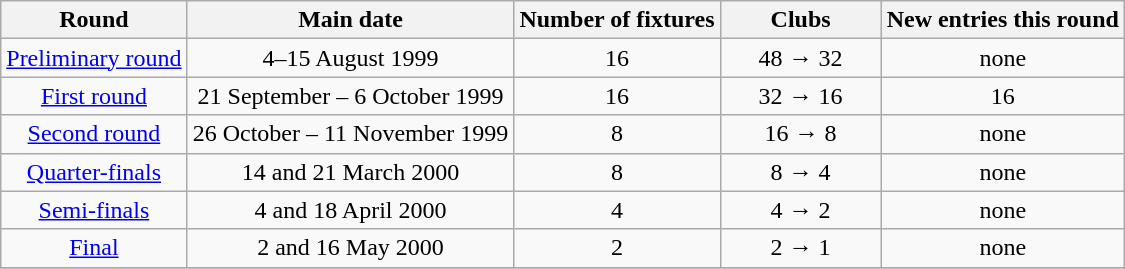<table class="wikitable" style="text-align:center">
<tr>
<th>Round</th>
<th>Main date</th>
<th>Number of fixtures</th>
<th width=100>Clubs</th>
<th>New entries this round</th>
</tr>
<tr>
<td><a href='#'>Preliminary round</a></td>
<td>4–15 August 1999</td>
<td>16</td>
<td>48 → 32</td>
<td>none</td>
</tr>
<tr>
<td><a href='#'>First round</a></td>
<td>21 September – 6 October 1999</td>
<td>16</td>
<td>32 → 16</td>
<td>16</td>
</tr>
<tr>
<td><a href='#'>Second round</a></td>
<td>26 October – 11 November 1999</td>
<td>8</td>
<td>16 → 8</td>
<td>none</td>
</tr>
<tr>
<td><a href='#'>Quarter-finals</a></td>
<td>14 and 21 March 2000</td>
<td>8</td>
<td>8 → 4</td>
<td>none</td>
</tr>
<tr>
<td><a href='#'>Semi-finals</a></td>
<td>4 and 18 April 2000</td>
<td>4</td>
<td>4 → 2</td>
<td>none</td>
</tr>
<tr>
<td><a href='#'>Final</a></td>
<td>2 and 16 May 2000</td>
<td>2</td>
<td>2 → 1</td>
<td>none</td>
</tr>
<tr>
</tr>
</table>
